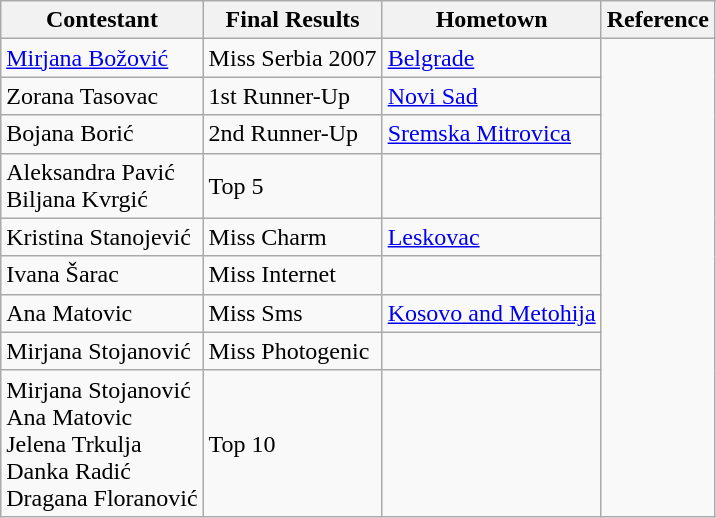<table class="wikitable sortable">
<tr>
<th>Contestant</th>
<th>Final Results</th>
<th>Hometown</th>
<th>Reference</th>
</tr>
<tr>
<td><a href='#'>Mirjana Božović</a></td>
<td>Miss Serbia 2007</td>
<td><a href='#'>Belgrade</a></td>
<td rowspan="9"></td>
</tr>
<tr>
<td>Zorana Tasovac</td>
<td>1st Runner-Up</td>
<td><a href='#'>Novi Sad</a></td>
</tr>
<tr>
<td>Bojana Borić</td>
<td>2nd Runner-Up</td>
<td><a href='#'>Sremska Mitrovica</a></td>
</tr>
<tr>
<td>Aleksandra Pavić <br> Biljana Kvrgić</td>
<td>Top 5</td>
<td></td>
</tr>
<tr>
<td>Kristina Stanojević</td>
<td>Miss Charm</td>
<td><a href='#'>Leskovac</a></td>
</tr>
<tr>
<td>Ivana Šarac</td>
<td>Miss Internet</td>
<td></td>
</tr>
<tr>
<td>Ana Matovic</td>
<td>Miss Sms</td>
<td><a href='#'>Kosovo and Metohija</a></td>
</tr>
<tr>
<td>Mirjana Stojanović</td>
<td>Miss Photogenic</td>
<td></td>
</tr>
<tr>
<td>Mirjana Stojanović<br>Ana Matovic<br>Jelena Trkulja<br>Danka Radić<br>Dragana Floranović</td>
<td>Top 10</td>
<td></td>
</tr>
</table>
